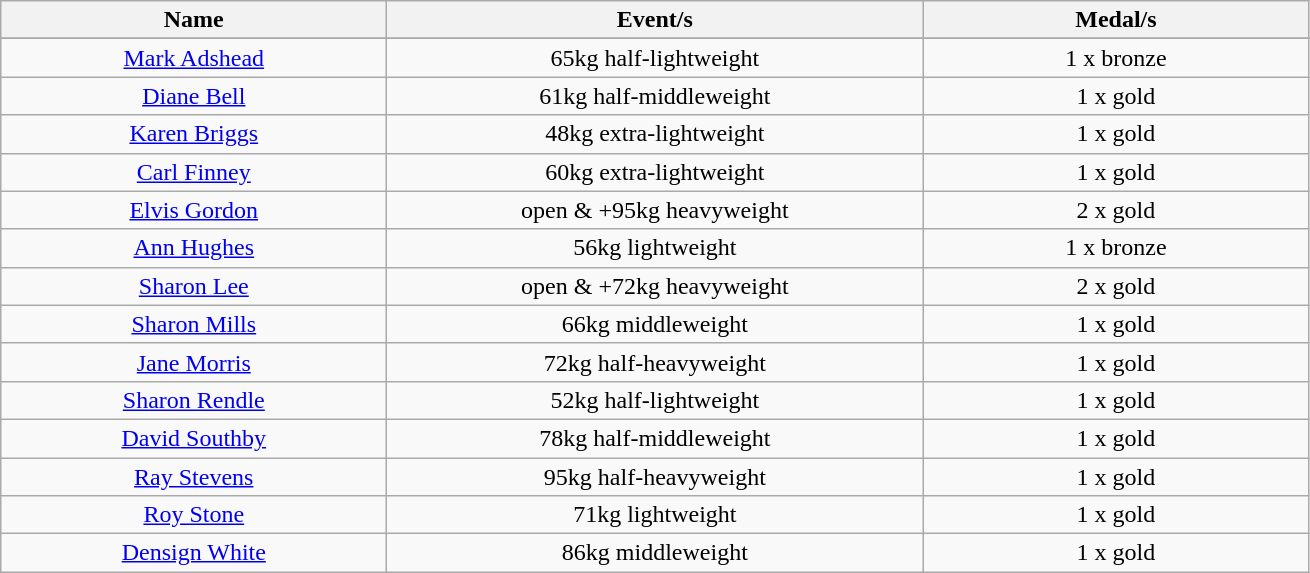<table class="wikitable" style="text-align: center">
<tr>
<th width=250>Name</th>
<th width=350>Event/s</th>
<th width=250>Medal/s</th>
</tr>
<tr>
</tr>
<tr>
<td><a href='#'>Mark Adshead</a></td>
<td>65kg half-lightweight</td>
<td>1 x bronze</td>
</tr>
<tr>
<td><a href='#'>Diane Bell</a></td>
<td>61kg half-middleweight</td>
<td>1 x gold</td>
</tr>
<tr>
<td><a href='#'>Karen Briggs</a></td>
<td>48kg extra-lightweight</td>
<td>1 x gold</td>
</tr>
<tr>
<td><a href='#'>Carl Finney</a></td>
<td>60kg extra-lightweight</td>
<td>1 x gold</td>
</tr>
<tr>
<td><a href='#'>Elvis Gordon</a></td>
<td>open & +95kg heavyweight</td>
<td>2 x gold</td>
</tr>
<tr>
<td><a href='#'>Ann Hughes</a></td>
<td>56kg lightweight</td>
<td>1 x bronze</td>
</tr>
<tr>
<td><a href='#'>Sharon Lee</a></td>
<td>open & +72kg heavyweight</td>
<td>2 x gold</td>
</tr>
<tr>
<td><a href='#'>Sharon Mills</a></td>
<td>66kg middleweight</td>
<td>1 x gold</td>
</tr>
<tr>
<td><a href='#'>Jane Morris</a></td>
<td>72kg half-heavyweight</td>
<td>1 x gold</td>
</tr>
<tr>
<td><a href='#'>Sharon Rendle</a></td>
<td>52kg half-lightweight</td>
<td>1 x gold</td>
</tr>
<tr>
<td><a href='#'>David Southby</a></td>
<td>78kg half-middleweight</td>
<td>1 x gold</td>
</tr>
<tr>
<td><a href='#'>Ray Stevens</a></td>
<td>95kg half-heavyweight</td>
<td>1 x gold</td>
</tr>
<tr>
<td><a href='#'>Roy Stone</a></td>
<td>71kg lightweight</td>
<td>1 x gold</td>
</tr>
<tr>
<td><a href='#'>Densign White</a></td>
<td>86kg middleweight</td>
<td>1 x gold</td>
</tr>
</table>
